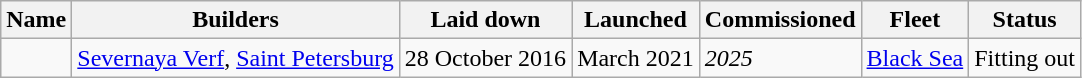<table class="wikitable">
<tr>
<th>Name</th>
<th>Builders</th>
<th>Laid down</th>
<th>Launched</th>
<th>Commissioned</th>
<th>Fleet</th>
<th>Status</th>
</tr>
<tr>
<td></td>
<td><a href='#'>Severnaya Verf</a>, <a href='#'>Saint Petersburg</a></td>
<td>28 October 2016</td>
<td>March 2021</td>
<td><em>2025</em></td>
<td><a href='#'>Black Sea</a></td>
<td>Fitting out</td>
</tr>
</table>
